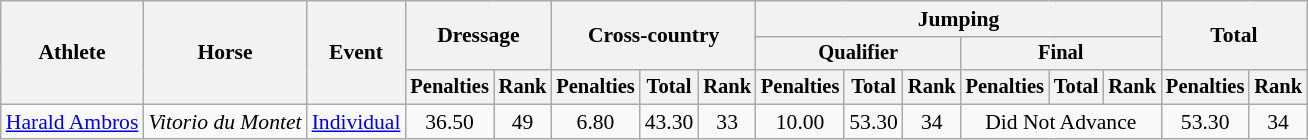<table class=wikitable style=font-size:90%;text-align:center>
<tr>
<th rowspan="3">Athlete</th>
<th rowspan="3">Horse</th>
<th rowspan="3">Event</th>
<th colspan="2" rowspan="2">Dressage</th>
<th colspan="3" rowspan="2">Cross-country</th>
<th colspan="6">Jumping</th>
<th colspan="2" rowspan="2">Total</th>
</tr>
<tr style="font-size:95%">
<th colspan="3">Qualifier</th>
<th colspan="3">Final</th>
</tr>
<tr style="font-size:95%">
<th>Penalties</th>
<th>Rank</th>
<th>Penalties</th>
<th>Total</th>
<th>Rank</th>
<th>Penalties</th>
<th>Total</th>
<th>Rank</th>
<th>Penalties</th>
<th>Total</th>
<th>Rank</th>
<th>Penalties</th>
<th>Rank</th>
</tr>
<tr align="center">
<td align="left"><a href='#'>Harald Ambros</a></td>
<td align="left"><em>Vitorio du Montet</em></td>
<td align="left"><a href='#'>Individual</a></td>
<td>36.50</td>
<td>49</td>
<td>6.80</td>
<td>43.30</td>
<td>33</td>
<td>10.00</td>
<td>53.30</td>
<td>34</td>
<td colspan="3">Did Not Advance</td>
<td>53.30</td>
<td>34</td>
</tr>
</table>
